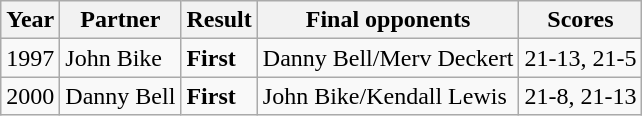<table class="wikitable">
<tr>
<th>Year</th>
<th>Partner</th>
<th>Result</th>
<th>Final opponents</th>
<th>Scores</th>
</tr>
<tr>
<td>1997</td>
<td>John Bike</td>
<td><strong>First</strong></td>
<td>Danny Bell/Merv Deckert</td>
<td>21-13, 21-5</td>
</tr>
<tr>
<td>2000</td>
<td>Danny Bell</td>
<td><strong>First</strong></td>
<td>John Bike/Kendall Lewis</td>
<td>21-8, 21-13</td>
</tr>
</table>
